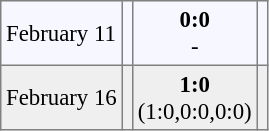<table bgcolor="#f7f8ff" cellpadding="3" cellspacing="0" border="1" style="font-size: 95%; border: gray solid 1px; border-collapse: collapse;">
<tr>
<td>February 11</td>
<td></td>
<td align="center"><strong>0:0</strong><br>-</td>
<td></td>
</tr>
<tr bgcolor="#EFEFEF">
<td>February 16</td>
<td></td>
<td align="center"><strong>1:0</strong><br>(1:0,0:0,0:0)</td>
<td></td>
</tr>
</table>
